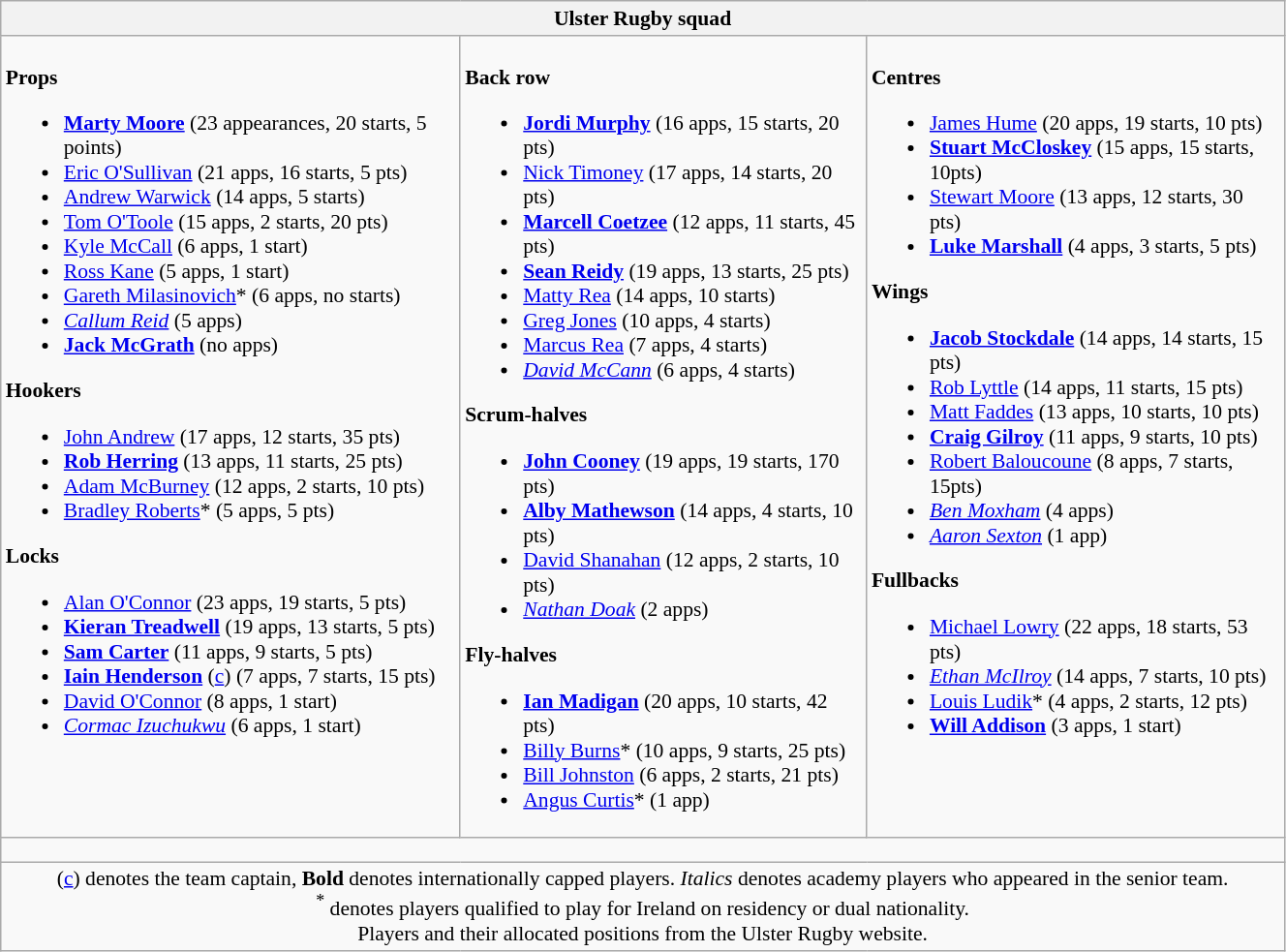<table class="wikitable" style="text-align:left; font-size:90%; width:70%">
<tr>
<th colspan="100%">Ulster Rugby squad</th>
</tr>
<tr valign="top">
<td><br><strong>Props</strong><ul><li> <strong><a href='#'>Marty Moore</a></strong> (23 appearances, 20 starts, 5 points)</li><li> <a href='#'>Eric O'Sullivan</a> (21 apps, 16 starts, 5 pts)</li><li> <a href='#'>Andrew Warwick</a> (14 apps, 5 starts)</li><li> <a href='#'>Tom O'Toole</a> (15 apps, 2 starts, 20 pts)</li><li> <a href='#'>Kyle McCall</a> (6 apps, 1 start)</li><li> <a href='#'>Ross Kane</a> (5 apps, 1 start)</li><li> <a href='#'>Gareth Milasinovich</a>* (6 apps, no starts)</li><li> <em><a href='#'>Callum Reid</a></em> (5 apps)</li><li> <strong><a href='#'>Jack McGrath</a></strong> (no apps)</li></ul><strong>Hookers</strong><ul><li> <a href='#'>John Andrew</a> (17 apps, 12 starts, 35 pts)</li><li> <strong><a href='#'>Rob Herring</a></strong> (13 apps, 11 starts, 25 pts)</li><li> <a href='#'>Adam McBurney</a> (12 apps, 2 starts, 10 pts)</li><li> <a href='#'>Bradley Roberts</a>* (5 apps, 5 pts)</li></ul><strong>Locks</strong><ul><li> <a href='#'>Alan O'Connor</a> (23 apps, 19 starts, 5 pts)</li><li> <strong><a href='#'>Kieran Treadwell</a></strong> (19 apps, 13 starts, 5 pts)</li><li> <strong><a href='#'>Sam Carter</a></strong> (11 apps, 9 starts, 5 pts)</li><li> <strong><a href='#'>Iain Henderson</a></strong> (<a href='#'>c</a>) (7 apps, 7 starts, 15 pts)</li><li> <a href='#'>David O'Connor</a> (8 apps, 1 start)</li><li> <em><a href='#'>Cormac Izuchukwu</a></em> (6 apps, 1 start)</li></ul></td>
<td><br><strong>Back row</strong><ul><li> <strong><a href='#'>Jordi Murphy</a></strong> (16 apps, 15 starts, 20 pts)</li><li> <a href='#'>Nick Timoney</a> (17 apps, 14 starts, 20 pts)</li><li> <strong><a href='#'>Marcell Coetzee</a></strong> (12 apps, 11 starts, 45 pts)</li><li> <strong><a href='#'>Sean Reidy</a></strong> (19 apps, 13 starts, 25 pts)</li><li> <a href='#'>Matty Rea</a> (14 apps, 10 starts)</li><li> <a href='#'>Greg Jones</a> (10 apps, 4 starts)</li><li> <a href='#'>Marcus Rea</a> (7 apps, 4 starts)</li><li> <em><a href='#'>David McCann</a></em> (6 apps, 4 starts)</li></ul><strong>Scrum-halves</strong><ul><li> <strong><a href='#'>John Cooney</a></strong> (19 apps, 19 starts, 170 pts)</li><li> <strong><a href='#'>Alby Mathewson</a></strong> (14 apps, 4 starts, 10 pts)</li><li> <a href='#'>David Shanahan</a> (12 apps, 2 starts, 10 pts)</li><li> <em><a href='#'>Nathan Doak</a></em> (2 apps)</li></ul><strong>Fly-halves</strong><ul><li> <strong><a href='#'>Ian Madigan</a></strong> (20 apps, 10 starts, 42 pts)</li><li> <a href='#'>Billy Burns</a>* (10 apps, 9 starts, 25 pts)</li><li> <a href='#'>Bill Johnston</a> (6 apps, 2 starts, 21 pts)</li><li> <a href='#'>Angus Curtis</a>* (1 app)</li></ul></td>
<td><br><strong>Centres</strong><ul><li> <a href='#'>James Hume</a> (20 apps, 19 starts, 10 pts)</li><li> <strong><a href='#'>Stuart McCloskey</a></strong> (15 apps, 15 starts, 10pts)</li><li> <a href='#'>Stewart Moore</a> (13 apps, 12 starts, 30 pts)</li><li> <strong><a href='#'>Luke Marshall</a></strong> (4 apps, 3 starts, 5 pts)</li></ul><strong>Wings</strong><ul><li> <strong><a href='#'>Jacob Stockdale</a></strong> (14 apps, 14 starts, 15 pts)</li><li> <a href='#'>Rob Lyttle</a> (14 apps, 11 starts, 15 pts)</li><li> <a href='#'>Matt Faddes</a> (13 apps, 10 starts, 10 pts)</li><li> <strong><a href='#'>Craig Gilroy</a></strong> (11 apps, 9 starts, 10 pts)</li><li> <a href='#'>Robert Baloucoune</a> (8 apps, 7 starts, 15pts)</li><li> <em><a href='#'>Ben Moxham</a></em> (4 apps)</li><li> <em><a href='#'>Aaron Sexton</a></em> (1 app)</li></ul><strong>Fullbacks</strong><ul><li> <a href='#'>Michael Lowry</a> (22 apps, 18 starts, 53 pts)</li><li> <em><a href='#'>Ethan McIlroy</a></em> (14 apps, 7 starts, 10 pts)</li><li> <a href='#'>Louis Ludik</a>* (4 apps, 2 starts, 12 pts)</li><li> <strong><a href='#'>Will Addison</a></strong> (3 apps, 1 start)</li></ul></td>
</tr>
<tr>
<td colspan="100%" style="height: 10px;"></td>
</tr>
<tr>
<td colspan="100%" style="text-align:center;">(<a href='#'>c</a>) denotes the team captain, <strong>Bold</strong> denotes internationally capped players. <em>Italics</em> denotes academy players who appeared in the senior team.<br> <sup>*</sup> denotes players qualified to play for Ireland on residency or dual nationality. <br> Players and their allocated positions from the Ulster Rugby website.</td>
</tr>
</table>
